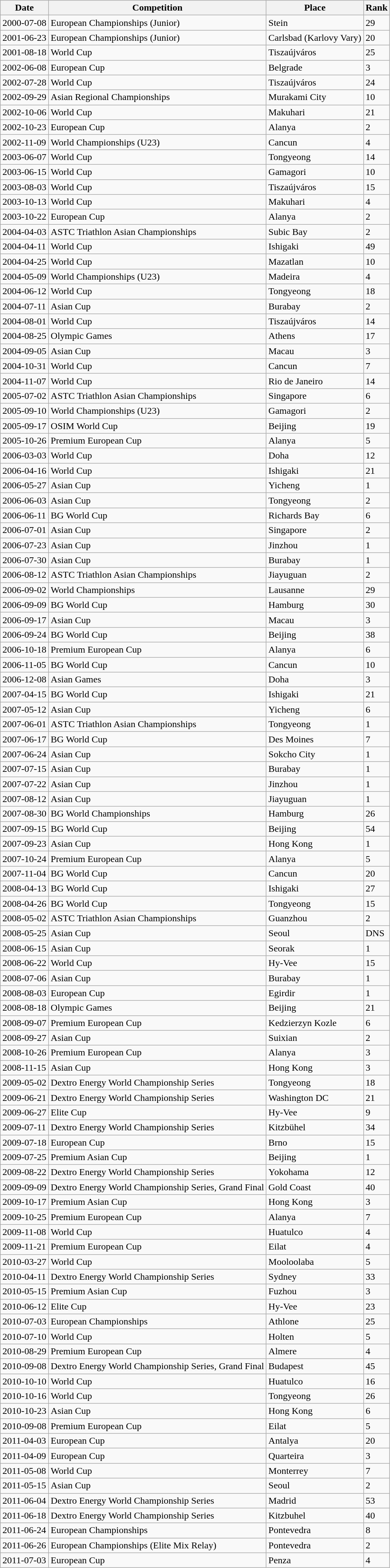<table class="wikitable sortable">
<tr>
<th>Date</th>
<th>Competition</th>
<th>Place</th>
<th>Rank</th>
</tr>
<tr>
<td>2000-07-08</td>
<td>European Championships (Junior)</td>
<td>Stein</td>
<td>29</td>
</tr>
<tr>
<td>2001-06-23</td>
<td>European Championships (Junior)</td>
<td>Carlsbad (Karlovy Vary)</td>
<td>20</td>
</tr>
<tr>
<td>2001-08-18</td>
<td>World Cup</td>
<td>Tiszaújváros</td>
<td>25</td>
</tr>
<tr>
<td>2002-06-08</td>
<td>European Cup</td>
<td>Belgrade</td>
<td>3</td>
</tr>
<tr>
<td>2002-07-28</td>
<td>World Cup</td>
<td>Tiszaújváros</td>
<td>24</td>
</tr>
<tr>
<td>2002-09-29</td>
<td>Asian Regional Championships</td>
<td>Murakami City</td>
<td>10</td>
</tr>
<tr>
<td>2002-10-06</td>
<td>World Cup</td>
<td>Makuhari</td>
<td>21</td>
</tr>
<tr>
<td>2002-10-23</td>
<td>European Cup</td>
<td>Alanya</td>
<td>2</td>
</tr>
<tr>
<td>2002-11-09</td>
<td>World Championships (U23)</td>
<td>Cancun</td>
<td>4</td>
</tr>
<tr>
<td>2003-06-07</td>
<td>World Cup</td>
<td>Tongyeong</td>
<td>14</td>
</tr>
<tr>
<td>2003-06-15</td>
<td>World Cup</td>
<td>Gamagori</td>
<td>10</td>
</tr>
<tr>
<td>2003-08-03</td>
<td>World Cup</td>
<td>Tiszaújváros</td>
<td>15</td>
</tr>
<tr>
<td>2003-10-13</td>
<td>World Cup</td>
<td>Makuhari</td>
<td>4</td>
</tr>
<tr>
<td>2003-10-22</td>
<td>European Cup</td>
<td>Alanya</td>
<td>2</td>
</tr>
<tr>
<td>2004-04-03</td>
<td>ASTC Triathlon Asian Championships</td>
<td>Subic Bay</td>
<td>2</td>
</tr>
<tr>
<td>2004-04-11</td>
<td>World Cup</td>
<td>Ishigaki</td>
<td>49</td>
</tr>
<tr>
<td>2004-04-25</td>
<td>World Cup</td>
<td>Mazatlan</td>
<td>10</td>
</tr>
<tr>
<td>2004-05-09</td>
<td>World Championships (U23)</td>
<td>Madeira</td>
<td>4</td>
</tr>
<tr>
<td>2004-06-12</td>
<td>World Cup</td>
<td>Tongyeong</td>
<td>18</td>
</tr>
<tr>
<td>2004-07-11</td>
<td>Asian Cup</td>
<td>Burabay</td>
<td>2</td>
</tr>
<tr>
<td>2004-08-01</td>
<td>World Cup</td>
<td>Tiszaújváros</td>
<td>14</td>
</tr>
<tr>
<td>2004-08-25</td>
<td>Olympic Games</td>
<td>Athens</td>
<td>17</td>
</tr>
<tr>
<td>2004-09-05</td>
<td>Asian Cup</td>
<td>Macau</td>
<td>3</td>
</tr>
<tr>
<td>2004-10-31</td>
<td>World Cup</td>
<td>Cancun</td>
<td>7</td>
</tr>
<tr>
<td>2004-11-07</td>
<td>World Cup</td>
<td>Rio de Janeiro</td>
<td>14</td>
</tr>
<tr>
<td>2005-07-02</td>
<td>ASTC Triathlon Asian Championships</td>
<td>Singapore</td>
<td>6</td>
</tr>
<tr>
<td>2005-09-10</td>
<td>World Championships (U23)</td>
<td>Gamagori</td>
<td>2</td>
</tr>
<tr>
<td>2005-09-17</td>
<td>OSIM World Cup</td>
<td>Beijing</td>
<td>19</td>
</tr>
<tr>
<td>2005-10-26</td>
<td>Premium European Cup</td>
<td>Alanya</td>
<td>5</td>
</tr>
<tr>
<td>2006-03-03</td>
<td>World Cup</td>
<td>Doha</td>
<td>12</td>
</tr>
<tr>
<td>2006-04-16</td>
<td>World Cup</td>
<td>Ishigaki</td>
<td>21</td>
</tr>
<tr>
<td>2006-05-27</td>
<td>Asian Cup</td>
<td>Yicheng</td>
<td>1</td>
</tr>
<tr>
<td>2006-06-03</td>
<td>Asian Cup</td>
<td>Tongyeong</td>
<td>2</td>
</tr>
<tr>
<td>2006-06-11</td>
<td>BG World Cup</td>
<td>Richards Bay</td>
<td>6</td>
</tr>
<tr>
<td>2006-07-01</td>
<td>Asian Cup</td>
<td>Singapore</td>
<td>2</td>
</tr>
<tr>
<td>2006-07-23</td>
<td>Asian Cup</td>
<td>Jinzhou</td>
<td>1</td>
</tr>
<tr>
<td>2006-07-30</td>
<td>Asian Cup</td>
<td>Burabay</td>
<td>1</td>
</tr>
<tr>
<td>2006-08-12</td>
<td>ASTC Triathlon Asian Championships</td>
<td>Jiayuguan</td>
<td>2</td>
</tr>
<tr>
<td>2006-09-02</td>
<td>World Championships</td>
<td>Lausanne</td>
<td>29</td>
</tr>
<tr>
<td>2006-09-09</td>
<td>BG World Cup</td>
<td>Hamburg</td>
<td>30</td>
</tr>
<tr>
<td>2006-09-17</td>
<td>Asian Cup</td>
<td>Macau</td>
<td>3</td>
</tr>
<tr>
<td>2006-09-24</td>
<td>BG World Cup</td>
<td>Beijing</td>
<td>38</td>
</tr>
<tr>
<td>2006-10-18</td>
<td>Premium European Cup</td>
<td>Alanya</td>
<td>6</td>
</tr>
<tr>
<td>2006-11-05</td>
<td>BG World Cup</td>
<td>Cancun</td>
<td>10</td>
</tr>
<tr>
<td>2006-12-08</td>
<td>Asian Games</td>
<td>Doha</td>
<td>3</td>
</tr>
<tr>
<td>2007-04-15</td>
<td>BG World Cup</td>
<td>Ishigaki</td>
<td>21</td>
</tr>
<tr>
<td>2007-05-12</td>
<td>Asian Cup</td>
<td>Yicheng</td>
<td>6</td>
</tr>
<tr>
<td>2007-06-01</td>
<td>ASTC Triathlon Asian Championships</td>
<td>Tongyeong</td>
<td>1</td>
</tr>
<tr>
<td>2007-06-17</td>
<td>BG World Cup</td>
<td>Des Moines</td>
<td>7</td>
</tr>
<tr>
<td>2007-06-24</td>
<td>Asian Cup</td>
<td>Sokcho City</td>
<td>1</td>
</tr>
<tr>
<td>2007-07-15</td>
<td>Asian Cup</td>
<td>Burabay</td>
<td>1</td>
</tr>
<tr>
<td>2007-07-22</td>
<td>Asian Cup</td>
<td>Jinzhou</td>
<td>1</td>
</tr>
<tr>
<td>2007-08-12</td>
<td>Asian Cup</td>
<td>Jiayuguan</td>
<td>1</td>
</tr>
<tr>
<td>2007-08-30</td>
<td>BG World Championships</td>
<td>Hamburg</td>
<td>26</td>
</tr>
<tr>
<td>2007-09-15</td>
<td>BG World Cup</td>
<td>Beijing</td>
<td>54</td>
</tr>
<tr>
<td>2007-09-23</td>
<td>Asian Cup</td>
<td>Hong Kong</td>
<td>1</td>
</tr>
<tr>
<td>2007-10-24</td>
<td>Premium European Cup</td>
<td>Alanya</td>
<td>5</td>
</tr>
<tr>
<td>2007-11-04</td>
<td>BG World Cup</td>
<td>Cancun</td>
<td>20</td>
</tr>
<tr>
<td>2008-04-13</td>
<td>BG World Cup</td>
<td>Ishigaki</td>
<td>27</td>
</tr>
<tr>
<td>2008-04-26</td>
<td>BG World Cup</td>
<td>Tongyeong</td>
<td>15</td>
</tr>
<tr>
<td>2008-05-02</td>
<td>ASTC Triathlon Asian Championships</td>
<td>Guanzhou</td>
<td>2</td>
</tr>
<tr>
<td>2008-05-25</td>
<td>Asian Cup</td>
<td>Seoul</td>
<td>DNS</td>
</tr>
<tr>
<td>2008-06-15</td>
<td>Asian Cup</td>
<td>Seorak</td>
<td>1</td>
</tr>
<tr>
<td>2008-06-22</td>
<td>World Cup</td>
<td>Hy-Vee</td>
<td>15</td>
</tr>
<tr>
<td>2008-07-06</td>
<td>Asian Cup</td>
<td>Burabay</td>
<td>1</td>
</tr>
<tr>
<td>2008-08-03</td>
<td>European Cup</td>
<td>Egirdir</td>
<td>1</td>
</tr>
<tr>
<td>2008-08-18</td>
<td>Olympic Games</td>
<td>Beijing</td>
<td>21</td>
</tr>
<tr>
<td>2008-09-07</td>
<td>Premium European Cup</td>
<td>Kedzierzyn Kozle</td>
<td>6</td>
</tr>
<tr>
<td>2008-09-27</td>
<td>Asian Cup</td>
<td>Suixian</td>
<td>2</td>
</tr>
<tr>
<td>2008-10-26</td>
<td>Premium European Cup</td>
<td>Alanya</td>
<td>3</td>
</tr>
<tr>
<td>2008-11-15</td>
<td>Asian Cup</td>
<td>Hong Kong</td>
<td>3</td>
</tr>
<tr>
<td>2009-05-02</td>
<td>Dextro Energy World Championship Series</td>
<td>Tongyeong</td>
<td>18</td>
</tr>
<tr>
<td>2009-06-21</td>
<td>Dextro Energy World Championship Series</td>
<td>Washington DC</td>
<td>21</td>
</tr>
<tr>
<td>2009-06-27</td>
<td>Elite Cup</td>
<td>Hy-Vee</td>
<td>9</td>
</tr>
<tr>
<td>2009-07-11</td>
<td>Dextro Energy World Championship Series</td>
<td>Kitzbühel</td>
<td>34</td>
</tr>
<tr>
<td>2009-07-18</td>
<td>European Cup</td>
<td>Brno</td>
<td>15</td>
</tr>
<tr>
<td>2009-07-25</td>
<td>Premium Asian Cup</td>
<td>Beijing</td>
<td>1</td>
</tr>
<tr>
<td>2009-08-22</td>
<td>Dextro Energy World Championship Series</td>
<td>Yokohama</td>
<td>12</td>
</tr>
<tr>
<td>2009-09-09</td>
<td>Dextro Energy World Championship Series, Grand Final</td>
<td>Gold Coast</td>
<td>40</td>
</tr>
<tr>
<td>2009-10-17</td>
<td>Premium Asian Cup</td>
<td>Hong Kong</td>
<td>3</td>
</tr>
<tr>
<td>2009-10-25</td>
<td>Premium European Cup</td>
<td>Alanya</td>
<td>7</td>
</tr>
<tr>
<td>2009-11-08</td>
<td>World Cup</td>
<td>Huatulco</td>
<td>4</td>
</tr>
<tr>
<td>2009-11-21</td>
<td>Premium European Cup</td>
<td>Eilat</td>
<td>4</td>
</tr>
<tr>
<td>2010-03-27</td>
<td>World Cup</td>
<td>Mooloolaba</td>
<td>5</td>
</tr>
<tr>
<td>2010-04-11</td>
<td>Dextro Energy World Championship Series</td>
<td>Sydney</td>
<td>33</td>
</tr>
<tr>
<td>2010-05-15</td>
<td>Premium Asian Cup</td>
<td>Fuzhou</td>
<td>3</td>
</tr>
<tr>
<td>2010-06-12</td>
<td>Elite Cup</td>
<td>Hy-Vee</td>
<td>23</td>
</tr>
<tr>
<td>2010-07-03</td>
<td>European Championships</td>
<td>Athlone</td>
<td>25</td>
</tr>
<tr>
<td>2010-07-10</td>
<td>World Cup</td>
<td>Holten</td>
<td>5</td>
</tr>
<tr>
<td>2010-08-29</td>
<td>Premium European Cup</td>
<td>Almere</td>
<td>4</td>
</tr>
<tr>
<td>2010-09-08</td>
<td>Dextro Energy World Championship Series, Grand Final</td>
<td>Budapest</td>
<td>45</td>
</tr>
<tr>
<td>2010-10-10</td>
<td>World Cup</td>
<td>Huatulco</td>
<td>16</td>
</tr>
<tr>
<td>2010-10-16</td>
<td>World Cup</td>
<td>Tongyeong</td>
<td>26</td>
</tr>
<tr>
<td>2010-10-23</td>
<td>Asian Cup</td>
<td>Hong Kong</td>
<td>6</td>
</tr>
<tr>
<td>2010-09-08</td>
<td>Premium European Cup</td>
<td>Eilat</td>
<td>5</td>
</tr>
<tr>
<td>2011-04-03</td>
<td>European Cup</td>
<td>Antalya</td>
<td>20</td>
</tr>
<tr>
<td>2011-04-09</td>
<td>European Cup</td>
<td>Quarteira</td>
<td>3</td>
</tr>
<tr>
<td>2011-05-08</td>
<td>World Cup</td>
<td>Monterrey</td>
<td>7</td>
</tr>
<tr>
<td>2011-05-15</td>
<td>Asian Cup</td>
<td>Seoul</td>
<td>2</td>
</tr>
<tr>
<td>2011-06-04</td>
<td>Dextro Energy World Championship Series</td>
<td>Madrid</td>
<td>53</td>
</tr>
<tr>
<td>2011-06-18</td>
<td>Dextro Energy World Championship Series</td>
<td>Kitzbuhel</td>
<td>40</td>
</tr>
<tr>
<td>2011-06-24</td>
<td>European Championships</td>
<td>Pontevedra</td>
<td>8</td>
</tr>
<tr>
<td>2011-06-26</td>
<td>European Championships (Elite Mix Relay)</td>
<td>Pontevedra</td>
<td>2</td>
</tr>
<tr>
<td>2011-07-03</td>
<td>European Cup</td>
<td>Penza</td>
<td>4</td>
</tr>
</table>
